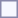<table style="border:1px solid #8888aa; background-color:#f7f8ff; padding:5px; font-size:95%; margin: 0px 12px 12px 0px;">
</table>
